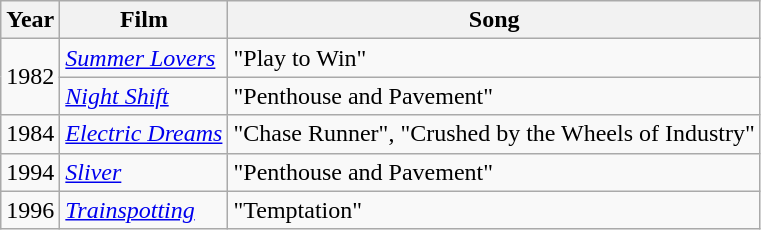<table class="wikitable">
<tr>
<th>Year</th>
<th>Film</th>
<th>Song</th>
</tr>
<tr>
<td rowspan="2" style="text-align:center;">1982</td>
<td align="left"><em><a href='#'>Summer Lovers</a></em></td>
<td>"Play to Win"</td>
</tr>
<tr>
<td align="left"><em><a href='#'>Night Shift</a></em></td>
<td>"Penthouse and Pavement"</td>
</tr>
<tr>
<td>1984</td>
<td><em><a href='#'>Electric Dreams</a></em></td>
<td>"Chase Runner", "Crushed by the Wheels of Industry"</td>
</tr>
<tr>
<td>1994</td>
<td align="left"><em><a href='#'>Sliver</a></em></td>
<td>"Penthouse and Pavement"</td>
</tr>
<tr>
<td>1996</td>
<td><em><a href='#'>Trainspotting</a></em></td>
<td>"Temptation"</td>
</tr>
</table>
